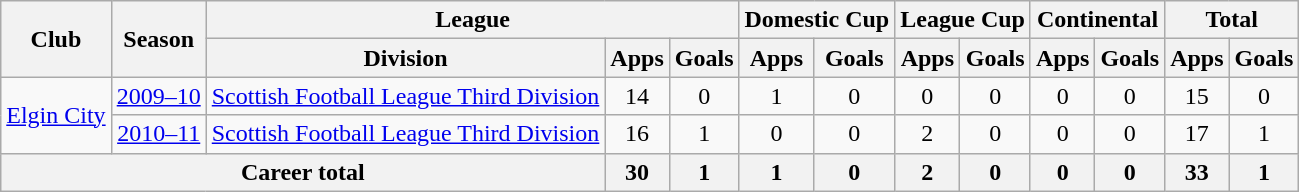<table class="wikitable" style="text-align: center">
<tr>
<th rowspan="2">Club</th>
<th rowspan="2">Season</th>
<th colspan="3">League</th>
<th colspan="2">Domestic Cup</th>
<th colspan="2">League Cup</th>
<th colspan="2">Continental</th>
<th colspan="2">Total</th>
</tr>
<tr>
<th>Division</th>
<th>Apps</th>
<th>Goals</th>
<th>Apps</th>
<th>Goals</th>
<th>Apps</th>
<th>Goals</th>
<th>Apps</th>
<th>Goals</th>
<th>Apps</th>
<th>Goals</th>
</tr>
<tr>
<td rowspan="2"><a href='#'>Elgin City</a></td>
<td><a href='#'>2009–10</a></td>
<td><a href='#'>Scottish Football League Third Division</a></td>
<td>14</td>
<td>0</td>
<td>1</td>
<td>0</td>
<td>0</td>
<td>0</td>
<td>0</td>
<td>0</td>
<td>15</td>
<td>0</td>
</tr>
<tr>
<td><a href='#'>2010–11</a></td>
<td><a href='#'>Scottish Football League Third Division</a></td>
<td>16</td>
<td>1</td>
<td>0</td>
<td>0</td>
<td>2</td>
<td>0</td>
<td>0</td>
<td>0</td>
<td>17</td>
<td>1</td>
</tr>
<tr>
<th colspan="3"><strong>Career total</strong></th>
<th>30</th>
<th>1</th>
<th>1</th>
<th>0</th>
<th>2</th>
<th>0</th>
<th>0</th>
<th>0</th>
<th>33</th>
<th>1</th>
</tr>
</table>
